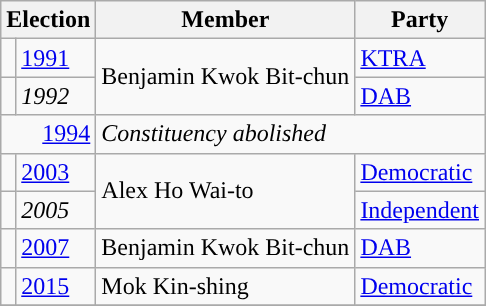<table class="wikitable">
<tr>
<th colspan="2">Election</th>
<th>Member</th>
<th>Party</th>
</tr>
<tr>
<td style="background-color:"></td>
<td><a href='#'>1991</a></td>
<td rowspan=2>Benjamin Kwok Bit-chun</td>
<td><a href='#'>KTRA</a></td>
</tr>
<tr>
<td style="background-color:"></td>
<td><em>1992</em></td>
<td><a href='#'>DAB</a></td>
</tr>
<tr>
<td colspan=2 align=right><a href='#'>1994</a></td>
<td colspan=2><em>Constituency abolished</em></td>
</tr>
<tr>
<td style="background-color:"></td>
<td><a href='#'>2003</a></td>
<td rowspan=2>Alex Ho Wai-to</td>
<td><a href='#'>Democratic</a></td>
</tr>
<tr>
<td style="background-color:"></td>
<td><em>2005</em></td>
<td><a href='#'>Independent</a></td>
</tr>
<tr>
<td style="background-color:"></td>
<td><a href='#'>2007</a></td>
<td>Benjamin Kwok Bit-chun</td>
<td><a href='#'>DAB</a></td>
</tr>
<tr>
<td style="background-color:"></td>
<td><a href='#'>2015</a></td>
<td>Mok Kin-shing</td>
<td><a href='#'>Democratic</a></td>
</tr>
<tr>
</tr>
</table>
